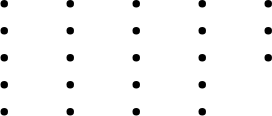<table>
<tr valign=top>
<td><br><ul><li></li><li></li><li></li><li></li><li></li></ul></td>
<td><br><ul><li></li><li></li><li></li><li></li><li></li></ul></td>
<td><br><ul><li></li><li></li><li></li><li></li><li></li></ul></td>
<td><br><ul><li></li><li></li><li></li><li></li><li></li></ul></td>
<td><br><ul><li></li><li></li><li></li></ul></td>
</tr>
</table>
